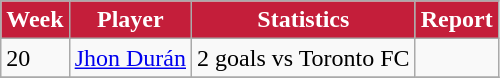<table class=wikitable>
<tr>
<th style="background:#C41E3A; color:white; text-align:center;">Week</th>
<th style="background:#C41E3A; color:white; text-align:center;">Player</th>
<th style="background:#C41E3A; color:white; text-align:center;">Statistics</th>
<th style="background:#C41E3A; color:white; text-align:center;">Report</th>
</tr>
<tr>
<td>20</td>
<td> <a href='#'>Jhon Durán</a></td>
<td>2 goals vs Toronto FC</td>
<td></td>
</tr>
<tr>
</tr>
</table>
